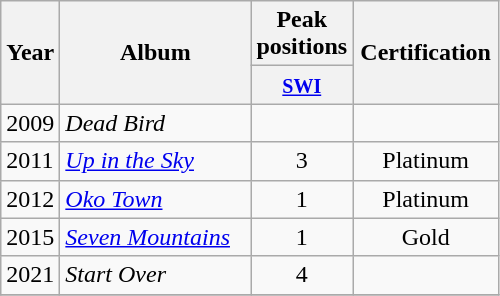<table class="wikitable">
<tr>
<th align="center" rowspan="2" width="10">Year</th>
<th align="center" rowspan="2" width="120">Album</th>
<th align="center" colspan="1" width="20">Peak positions</th>
<th align="center" rowspan="2" width="90">Certification</th>
</tr>
<tr>
<th width="20"><small><a href='#'>SWI</a><br></small></th>
</tr>
<tr>
<td>2009</td>
<td><em>Dead Bird</em></td>
<td style="text-align:center;"></td>
<td style="text-align:center;"></td>
</tr>
<tr>
<td>2011</td>
<td><em><a href='#'>Up in the Sky</a></em></td>
<td style="text-align:center;">3</td>
<td style="text-align:center;">Platinum</td>
</tr>
<tr>
<td>2012</td>
<td><em><a href='#'>Oko Town</a></em></td>
<td style="text-align:center;">1</td>
<td style="text-align:center;">Platinum</td>
</tr>
<tr>
<td>2015</td>
<td><em><a href='#'>Seven Mountains</a></em></td>
<td style="text-align:center;">1</td>
<td style="text-align:center;">Gold</td>
</tr>
<tr>
<td>2021</td>
<td><em>Start Over</em></td>
<td style="text-align:center;">4</td>
<td style="text-align:center;"></td>
</tr>
<tr>
</tr>
</table>
